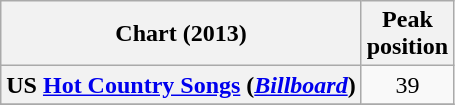<table class="wikitable sortable plainrowheaders" style="text-align:center;">
<tr>
<th>Chart (2013)</th>
<th>Peak <br> position</th>
</tr>
<tr>
<th scope="row">US <a href='#'>Hot Country Songs</a> (<a href='#'><em>Billboard</em></a>)</th>
<td>39</td>
</tr>
<tr>
</tr>
</table>
